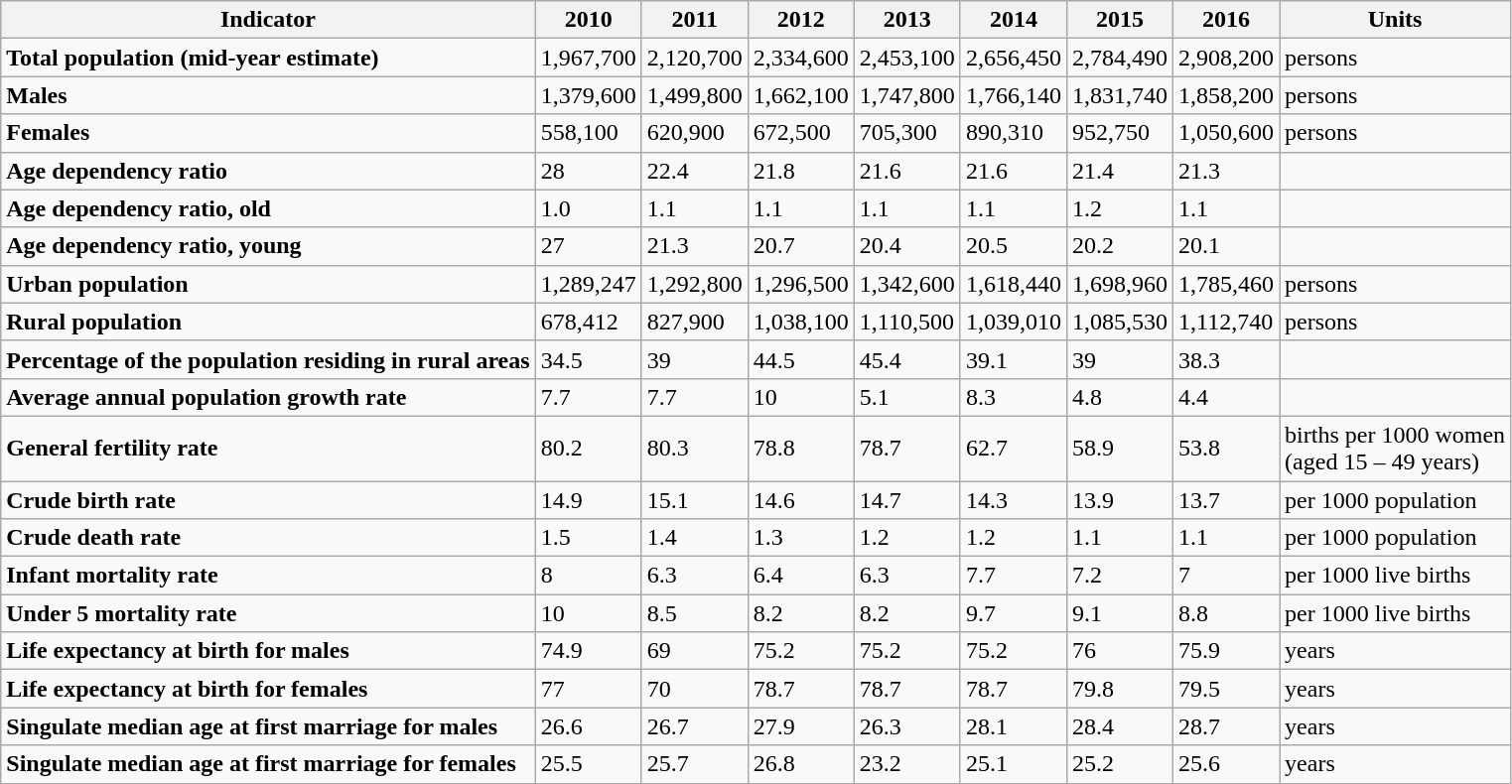<table class="wikitable sortable">
<tr>
<th>Indicator</th>
<th>2010</th>
<th>2011</th>
<th>2012</th>
<th>2013</th>
<th>2014</th>
<th>2015</th>
<th>2016</th>
<th>Units</th>
</tr>
<tr>
<td><strong>Total population (mid-year estimate)</strong></td>
<td>1,967,700</td>
<td>2,120,700</td>
<td>2,334,600</td>
<td>2,453,100</td>
<td>2,656,450</td>
<td>2,784,490</td>
<td>2,908,200</td>
<td>persons</td>
</tr>
<tr>
<td><strong>Males</strong></td>
<td>1,379,600</td>
<td>1,499,800</td>
<td>1,662,100</td>
<td>1,747,800</td>
<td>1,766,140</td>
<td>1,831,740</td>
<td>1,858,200</td>
<td>persons</td>
</tr>
<tr>
<td><strong>Females</strong></td>
<td>558,100</td>
<td>620,900</td>
<td>672,500</td>
<td>705,300</td>
<td>890,310</td>
<td>952,750</td>
<td>1,050,600</td>
<td>persons</td>
</tr>
<tr>
<td><strong>Age dependency ratio</strong></td>
<td>28</td>
<td>22.4</td>
<td>21.8</td>
<td>21.6</td>
<td>21.6</td>
<td>21.4</td>
<td>21.3</td>
<td></td>
</tr>
<tr>
<td><strong>Age dependency ratio, old</strong></td>
<td>1.0</td>
<td>1.1</td>
<td>1.1</td>
<td>1.1</td>
<td>1.1</td>
<td>1.2</td>
<td>1.1</td>
<td></td>
</tr>
<tr>
<td><strong>Age dependency ratio, young</strong></td>
<td>27</td>
<td>21.3</td>
<td>20.7</td>
<td>20.4</td>
<td>20.5</td>
<td>20.2</td>
<td>20.1</td>
<td></td>
</tr>
<tr>
<td><strong>Urban population</strong></td>
<td>1,289,247</td>
<td>1,292,800</td>
<td>1,296,500</td>
<td>1,342,600</td>
<td>1,618,440</td>
<td>1,698,960</td>
<td>1,785,460</td>
<td>persons</td>
</tr>
<tr>
<td><strong>Rural population</strong></td>
<td>678,412</td>
<td>827,900</td>
<td>1,038,100</td>
<td>1,110,500</td>
<td>1,039,010</td>
<td>1,085,530</td>
<td>1,112,740</td>
<td>persons</td>
</tr>
<tr>
<td><strong>Percentage of the population residing in rural areas</strong></td>
<td>34.5</td>
<td>39</td>
<td>44.5</td>
<td>45.4</td>
<td>39.1</td>
<td>39</td>
<td>38.3</td>
<td></td>
</tr>
<tr>
<td><strong>Average annual population growth rate</strong></td>
<td>7.7</td>
<td>7.7</td>
<td>10</td>
<td>5.1</td>
<td>8.3</td>
<td>4.8</td>
<td>4.4</td>
<td></td>
</tr>
<tr>
<td><strong>General fertility rate</strong></td>
<td>80.2</td>
<td>80.3</td>
<td>78.8</td>
<td>78.7</td>
<td>62.7</td>
<td>58.9</td>
<td>53.8</td>
<td>births per 1000 women<br>(aged 15 – 49 years)</td>
</tr>
<tr>
<td><strong>Crude birth rate</strong></td>
<td>14.9</td>
<td>15.1</td>
<td>14.6</td>
<td>14.7</td>
<td>14.3</td>
<td>13.9</td>
<td>13.7</td>
<td>per 1000 population</td>
</tr>
<tr>
<td><strong>Crude death rate</strong></td>
<td>1.5</td>
<td>1.4</td>
<td>1.3</td>
<td>1.2</td>
<td>1.2</td>
<td>1.1</td>
<td>1.1</td>
<td>per 1000 population</td>
</tr>
<tr>
<td><strong>Infant mortality rate</strong></td>
<td>8</td>
<td>6.3</td>
<td>6.4</td>
<td>6.3</td>
<td>7.7</td>
<td>7.2</td>
<td>7</td>
<td>per 1000 live births</td>
</tr>
<tr>
<td><strong>Under 5 mortality rate</strong></td>
<td>10</td>
<td>8.5</td>
<td>8.2</td>
<td>8.2</td>
<td>9.7</td>
<td>9.1</td>
<td>8.8</td>
<td>per 1000 live births</td>
</tr>
<tr>
<td><strong>Life expectancy at birth for males</strong></td>
<td>74.9</td>
<td>69</td>
<td>75.2</td>
<td>75.2</td>
<td>75.2</td>
<td>76</td>
<td>75.9</td>
<td>years</td>
</tr>
<tr>
<td><strong>Life expectancy at birth for females</strong></td>
<td>77</td>
<td>70</td>
<td>78.7</td>
<td>78.7</td>
<td>78.7</td>
<td>79.8</td>
<td>79.5</td>
<td>years</td>
</tr>
<tr>
<td><strong>Singulate median age at first marriage for males</strong></td>
<td>26.6</td>
<td>26.7</td>
<td>27.9</td>
<td>26.3</td>
<td>28.1</td>
<td>28.4</td>
<td>28.7</td>
<td>years</td>
</tr>
<tr>
<td><strong>Singulate median age at first marriage for females</strong></td>
<td>25.5</td>
<td>25.7</td>
<td>26.8</td>
<td>23.2</td>
<td>25.1</td>
<td>25.2</td>
<td>25.6</td>
<td>years</td>
</tr>
</table>
